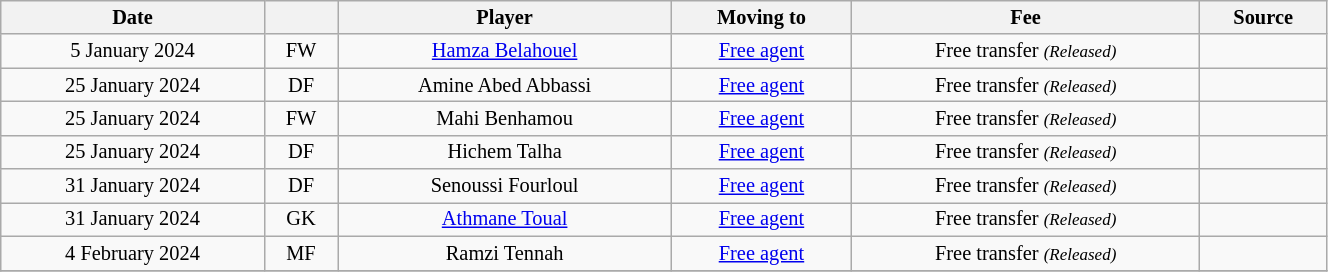<table class="wikitable sortable" style="width:70%; text-align:center; font-size:85%; text-align:centre;">
<tr>
<th>Date</th>
<th></th>
<th>Player</th>
<th>Moving to</th>
<th>Fee</th>
<th>Source</th>
</tr>
<tr>
<td>5 January 2024</td>
<td>FW</td>
<td> <a href='#'>Hamza Belahouel</a></td>
<td><a href='#'>Free agent</a></td>
<td>Free transfer <small><em>(Released)</em></small></td>
<td></td>
</tr>
<tr>
<td>25 January 2024</td>
<td>DF</td>
<td> Amine Abed Abbassi</td>
<td><a href='#'>Free agent</a></td>
<td>Free transfer <small><em>(Released)</em></small></td>
<td></td>
</tr>
<tr>
<td>25 January 2024</td>
<td>FW</td>
<td> Mahi Benhamou</td>
<td><a href='#'>Free agent</a></td>
<td>Free transfer <small><em>(Released)</em></small></td>
<td></td>
</tr>
<tr>
<td>25 January 2024</td>
<td>DF</td>
<td> Hichem Talha</td>
<td><a href='#'>Free agent</a></td>
<td>Free transfer <small><em>(Released)</em></small></td>
<td></td>
</tr>
<tr>
<td>31 January 2024</td>
<td>DF</td>
<td> Senoussi Fourloul</td>
<td><a href='#'>Free agent</a></td>
<td>Free transfer <small><em>(Released)</em></small></td>
<td></td>
</tr>
<tr>
<td>31 January 2024</td>
<td>GK</td>
<td> <a href='#'>Athmane Toual</a></td>
<td><a href='#'>Free agent</a></td>
<td>Free transfer <small><em>(Released)</em></small></td>
<td></td>
</tr>
<tr>
<td>4 February 2024</td>
<td>MF</td>
<td> Ramzi Tennah</td>
<td><a href='#'>Free agent</a></td>
<td>Free transfer <small><em>(Released)</em></small></td>
<td></td>
</tr>
<tr>
</tr>
</table>
